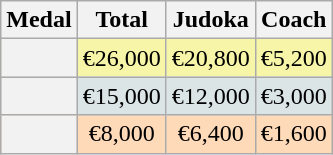<table class=wikitable style="text-align:center;">
<tr>
<th>Medal</th>
<th>Total</th>
<th>Judoka</th>
<th>Coach</th>
</tr>
<tr bgcolor=F7F6A8>
<th></th>
<td>€26,000</td>
<td>€20,800</td>
<td>€5,200</td>
</tr>
<tr bgcolor=DCE5E5>
<th></th>
<td>€15,000</td>
<td>€12,000</td>
<td>€3,000</td>
</tr>
<tr bgcolor=FFDAB9>
<th></th>
<td>€8,000</td>
<td>€6,400</td>
<td>€1,600</td>
</tr>
</table>
